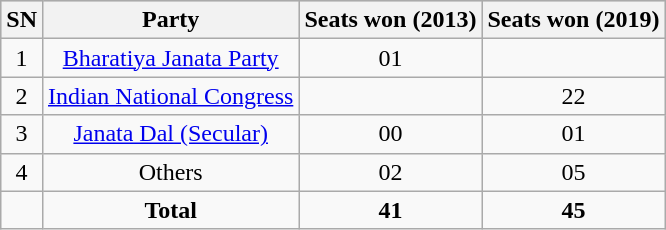<table class="wikitable sortable" style="text-align:center;">
<tr bgcolor="#cccccc">
<th>SN</th>
<th>Party</th>
<th>Seats won (2013)</th>
<th>Seats won (2019)</th>
</tr>
<tr>
<td>1</td>
<td><a href='#'>Bharatiya Janata Party</a></td>
<td>01</td>
<td></td>
</tr>
<tr>
<td>2</td>
<td><a href='#'>Indian National Congress</a></td>
<td></td>
<td>22</td>
</tr>
<tr>
<td>3</td>
<td><a href='#'>Janata Dal (Secular)</a></td>
<td>00</td>
<td>01</td>
</tr>
<tr>
<td>4</td>
<td>Others</td>
<td>02</td>
<td>05</td>
</tr>
<tr>
<td></td>
<td><strong>Total</strong></td>
<td><strong>41</strong></td>
<td><strong>45</strong></td>
</tr>
</table>
